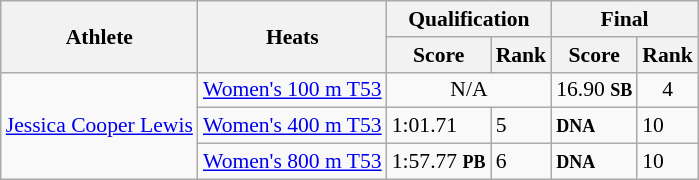<table class="wikitable" style="font-size:90%">
<tr>
<th rowspan="2">Athlete</th>
<th rowspan="2">Heats</th>
<th colspan="2">Qualification</th>
<th colspan="2">Final</th>
</tr>
<tr>
<th>Score</th>
<th>Rank</th>
<th>Score</th>
<th>Rank</th>
</tr>
<tr align="center">
<td rowspan="3" align="left"><a href='#'>Jessica Cooper Lewis</a></td>
<td align="left"><a href='#'>Women's 100 m T53</a></td>
<td colspan="2">N/A</td>
<td>16.90 <small><strong>SB</strong></small></td>
<td>4</td>
</tr>
<tr>
<td><a href='#'>Women's 400 m T53</a></td>
<td>1:01.71</td>
<td>5</td>
<td><small><strong>DNA</strong></small></td>
<td>10</td>
</tr>
<tr>
<td><a href='#'>Women's 800 m T53</a></td>
<td>1:57.77 <small><strong>PB</strong></small></td>
<td>6</td>
<td><small><strong>DNA</strong></small></td>
<td>10</td>
</tr>
</table>
